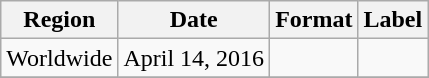<table class="wikitable">
<tr>
<th>Region</th>
<th>Date</th>
<th>Format</th>
<th>Label</th>
</tr>
<tr>
<td>Worldwide</td>
<td>April 14, 2016</td>
<td></td>
<td></td>
</tr>
<tr>
</tr>
</table>
